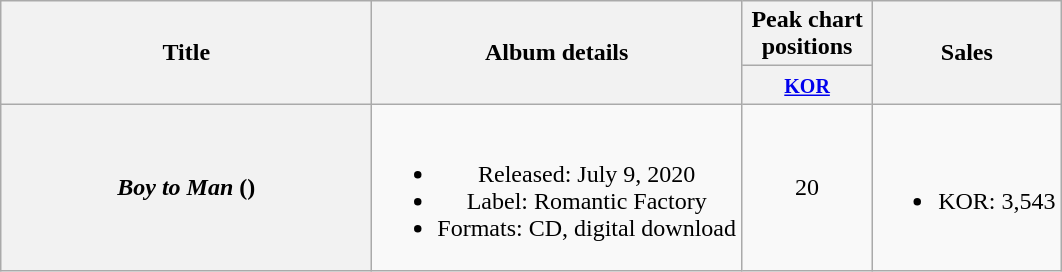<table class="wikitable plainrowheaders" style="text-align:center;">
<tr>
<th scope="col" rowspan="2" style="width:15em;">Title</th>
<th scope="col" rowspan="2">Album details</th>
<th scope="col" colspan="1" style="width:5em;">Peak chart positions</th>
<th scope="col" rowspan="2">Sales</th>
</tr>
<tr>
<th><small><a href='#'>KOR</a></small><br></th>
</tr>
<tr>
<th scope="row"><em>Boy to Man</em> ()</th>
<td><br><ul><li>Released: July 9, 2020</li><li>Label: Romantic Factory</li><li>Formats: CD, digital download</li></ul></td>
<td>20</td>
<td><br><ul><li>KOR: 3,543</li></ul></td>
</tr>
</table>
